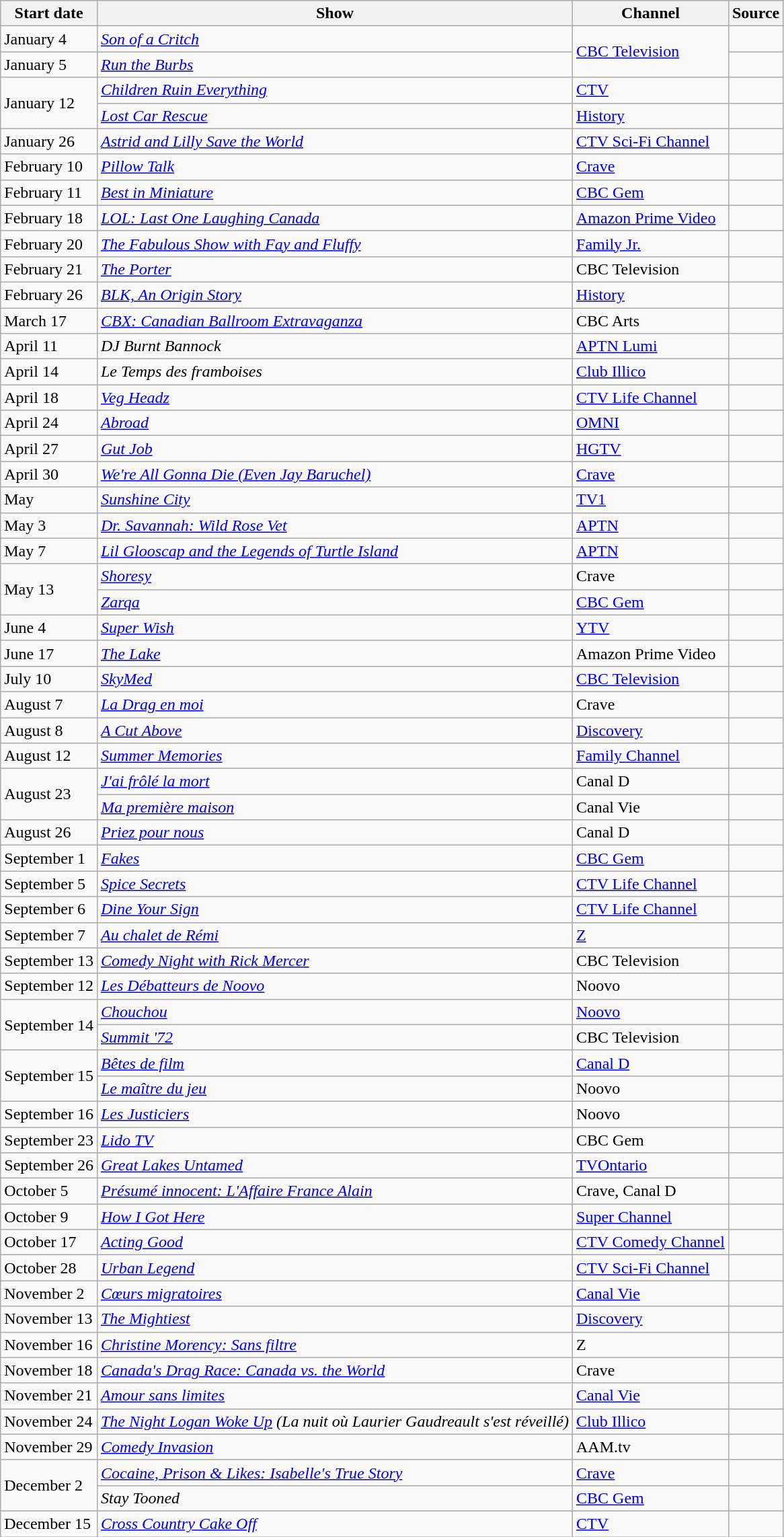<table class="wikitable">
<tr>
<th>Start date</th>
<th>Show</th>
<th>Channel</th>
<th>Source</th>
</tr>
<tr>
<td>January 4</td>
<td><em><a href='#'>Son of a Critch</a></em></td>
<td rowspan=2><a href='#'>CBC Television</a></td>
<td></td>
</tr>
<tr>
<td>January 5</td>
<td><em><a href='#'>Run the Burbs</a></em></td>
<td></td>
</tr>
<tr>
<td rowspan=2>January 12</td>
<td><em><a href='#'>Children Ruin Everything</a></em></td>
<td><a href='#'>CTV</a></td>
<td></td>
</tr>
<tr>
<td><em><a href='#'>Lost Car Rescue</a></em></td>
<td><a href='#'>History</a></td>
<td></td>
</tr>
<tr>
<td>January 26</td>
<td><em><a href='#'>Astrid and Lilly Save the World</a></em></td>
<td><a href='#'>CTV Sci-Fi Channel</a></td>
<td></td>
</tr>
<tr>
<td>February 10</td>
<td><em><a href='#'>Pillow Talk</a></em></td>
<td><a href='#'>Crave</a></td>
<td></td>
</tr>
<tr>
<td>February 11</td>
<td><em><a href='#'>Best in Miniature</a></em></td>
<td><a href='#'>CBC Gem</a></td>
<td></td>
</tr>
<tr>
<td>February 18</td>
<td><em><a href='#'>LOL: Last One Laughing Canada</a></em></td>
<td><a href='#'>Amazon Prime Video</a></td>
<td></td>
</tr>
<tr>
<td>February 20</td>
<td><em><a href='#'>The Fabulous Show with Fay and Fluffy</a></em></td>
<td><a href='#'>Family Jr.</a></td>
<td></td>
</tr>
<tr>
<td>February 21</td>
<td><em><a href='#'>The Porter</a></em></td>
<td>CBC Television</td>
<td></td>
</tr>
<tr>
<td>February 26</td>
<td><em><a href='#'>BLK, An Origin Story</a></em></td>
<td><a href='#'>History</a></td>
<td></td>
</tr>
<tr>
<td>March 17</td>
<td><em><a href='#'>CBX: Canadian Ballroom Extravaganza</a></em></td>
<td>CBC Arts</td>
<td></td>
</tr>
<tr>
<td>April 11</td>
<td><em>DJ Burnt Bannock</em></td>
<td><a href='#'>APTN Lumi</a></td>
<td></td>
</tr>
<tr>
<td>April 14</td>
<td><em>Le Temps des framboises</em></td>
<td><a href='#'>Club Illico</a></td>
<td></td>
</tr>
<tr>
<td>April 18</td>
<td><em><a href='#'>Veg Headz</a></em></td>
<td><a href='#'>CTV Life Channel</a></td>
<td></td>
</tr>
<tr>
<td>April 24</td>
<td><em><a href='#'>Abroad</a></em></td>
<td><a href='#'>OMNI</a></td>
<td></td>
</tr>
<tr>
<td>April 27</td>
<td><em><a href='#'>Gut Job</a></em></td>
<td><a href='#'>HGTV</a></td>
<td></td>
</tr>
<tr>
<td>April 30</td>
<td><em><a href='#'>We're All Gonna Die (Even Jay Baruchel)</a></em></td>
<td><a href='#'>Crave</a></td>
<td></td>
</tr>
<tr>
<td>May</td>
<td><em><a href='#'>Sunshine City</a></em></td>
<td><a href='#'>TV1</a></td>
<td></td>
</tr>
<tr>
<td>May 3</td>
<td><em><a href='#'>Dr. Savannah: Wild Rose Vet</a></em></td>
<td><a href='#'>APTN</a></td>
<td></td>
</tr>
<tr>
<td>May 7</td>
<td><em><a href='#'>Lil Glooscap and the Legends of Turtle Island</a></em></td>
<td><a href='#'>APTN</a></td>
<td></td>
</tr>
<tr>
<td rowspan=2>May 13</td>
<td><em><a href='#'>Shoresy</a></em></td>
<td>Crave</td>
<td></td>
</tr>
<tr>
<td><em><a href='#'>Zarqa</a></em></td>
<td><a href='#'>CBC Gem</a></td>
<td></td>
</tr>
<tr>
<td>June 4</td>
<td><em><a href='#'>Super Wish</a></em></td>
<td><a href='#'>YTV</a></td>
<td></td>
</tr>
<tr>
<td>June 17</td>
<td><em><a href='#'>The Lake</a></em></td>
<td>Amazon Prime Video</td>
<td></td>
</tr>
<tr>
<td>July 10</td>
<td><em><a href='#'>SkyMed</a></em></td>
<td><a href='#'>CBC Television</a></td>
<td></td>
</tr>
<tr>
<td>August 7</td>
<td><em><a href='#'>La Drag en moi</a></em></td>
<td>Crave</td>
<td></td>
</tr>
<tr>
<td>August 8</td>
<td><em><a href='#'>A Cut Above</a></em></td>
<td><a href='#'>Discovery</a></td>
<td></td>
</tr>
<tr>
<td>August 12</td>
<td><em><a href='#'>Summer Memories</a></em></td>
<td><a href='#'>Family Channel</a></td>
<td></td>
</tr>
<tr>
<td rowspan=2>August 23</td>
<td><em><a href='#'>J'ai frôlé la mort</a></em></td>
<td>Canal D</td>
<td></td>
</tr>
<tr>
<td><em><a href='#'>Ma première maison</a></em></td>
<td>Canal Vie</td>
<td></td>
</tr>
<tr>
<td>August 26</td>
<td><em><a href='#'>Priez pour nous</a></em></td>
<td>Canal D</td>
<td></td>
</tr>
<tr>
<td>September 1</td>
<td><em><a href='#'>Fakes</a></em></td>
<td><a href='#'>CBC Gem</a></td>
<td></td>
</tr>
<tr>
<td>September 5</td>
<td><em><a href='#'>Spice Secrets</a></em></td>
<td><a href='#'>CTV Life Channel</a></td>
<td></td>
</tr>
<tr>
<td>September 6</td>
<td><em><a href='#'>Dine Your Sign</a></em></td>
<td><a href='#'>CTV Life Channel</a></td>
<td></td>
</tr>
<tr>
<td>September 7</td>
<td><em><a href='#'>Au chalet de Rémi</a></em></td>
<td><a href='#'>Z</a></td>
<td></td>
</tr>
<tr>
<td>September 13</td>
<td><em><a href='#'>Comedy Night with Rick Mercer</a></em></td>
<td>CBC Television</td>
<td></td>
</tr>
<tr>
<td>September 12</td>
<td><em><a href='#'>Les Débatteurs de Noovo</a></em></td>
<td>Noovo</td>
<td></td>
</tr>
<tr>
<td rowspan=2>September 14</td>
<td><em><a href='#'>Chouchou</a></em></td>
<td><a href='#'>Noovo</a></td>
<td></td>
</tr>
<tr>
<td><em><a href='#'>Summit '72</a></em></td>
<td>CBC Television</td>
<td></td>
</tr>
<tr>
<td rowspan=2>September 15</td>
<td><em><a href='#'>Bêtes de film</a></em></td>
<td><a href='#'>Canal D</a></td>
<td></td>
</tr>
<tr>
<td><em><a href='#'>Le maître du jeu</a></em></td>
<td>Noovo</td>
<td></td>
</tr>
<tr>
<td>September 16</td>
<td><em><a href='#'>Les Justiciers</a></em></td>
<td>Noovo</td>
<td></td>
</tr>
<tr>
<td>September 23</td>
<td><em><a href='#'>Lido TV</a></em></td>
<td>CBC Gem</td>
<td></td>
</tr>
<tr>
<td>September 26</td>
<td><em><a href='#'>Great Lakes Untamed</a></em></td>
<td><a href='#'>TVOntario</a></td>
<td></td>
</tr>
<tr>
<td>October 5</td>
<td><em><a href='#'>Présumé innocent: L'Affaire France Alain</a></em></td>
<td>Crave, Canal D</td>
<td></td>
</tr>
<tr>
<td>October 9</td>
<td><em><a href='#'>How I Got Here</a></em></td>
<td><a href='#'>Super Channel</a></td>
<td></td>
</tr>
<tr>
<td>October 17</td>
<td><em><a href='#'>Acting Good</a></em></td>
<td><a href='#'>CTV Comedy Channel</a></td>
<td></td>
</tr>
<tr>
<td>October 28</td>
<td><em><a href='#'>Urban Legend</a></em></td>
<td><a href='#'>CTV Sci-Fi Channel</a></td>
<td></td>
</tr>
<tr>
<td>November 2</td>
<td><em><a href='#'>Cœurs migratoires</a></em></td>
<td><a href='#'>Canal Vie</a></td>
<td></td>
</tr>
<tr>
<td>November 13</td>
<td><em><a href='#'>The Mightiest</a></em></td>
<td><a href='#'>Discovery</a></td>
<td></td>
</tr>
<tr>
<td>November 16</td>
<td><em><a href='#'>Christine Morency: Sans filtre</a></em></td>
<td>Z</td>
<td></td>
</tr>
<tr>
<td>November 18</td>
<td><em><a href='#'>Canada's Drag Race: Canada vs. the World</a></em></td>
<td>Crave</td>
<td></td>
</tr>
<tr>
<td>November 21</td>
<td><em><a href='#'>Amour sans limites</a></em></td>
<td><a href='#'>Canal Vie</a></td>
<td></td>
</tr>
<tr>
<td>November 24</td>
<td><em><a href='#'>The Night Logan Woke Up</a> (La nuit où Laurier Gaudreault s'est réveillé)</em></td>
<td><a href='#'>Club Illico</a></td>
<td></td>
</tr>
<tr>
<td>November 29</td>
<td><em><a href='#'>Comedy Invasion</a></em></td>
<td>AAM.tv</td>
<td></td>
</tr>
<tr>
<td rowspan=2>December 2</td>
<td><em><a href='#'>Cocaine, Prison & Likes: Isabelle's True Story</a></em></td>
<td><a href='#'>Crave</a></td>
<td></td>
</tr>
<tr>
<td><em>Stay Tooned</em></td>
<td><a href='#'>CBC Gem</a></td>
<td></td>
</tr>
<tr>
<td>December 15</td>
<td><em><a href='#'>Cross Country Cake Off</a></em></td>
<td><a href='#'>CTV</a></td>
<td></td>
</tr>
</table>
